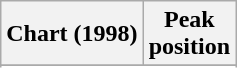<table class="wikitable sortable plainrowheaders" style="text-align:center">
<tr>
<th scope="col">Chart (1998)</th>
<th scope="col">Peak<br> position</th>
</tr>
<tr>
</tr>
<tr>
</tr>
</table>
